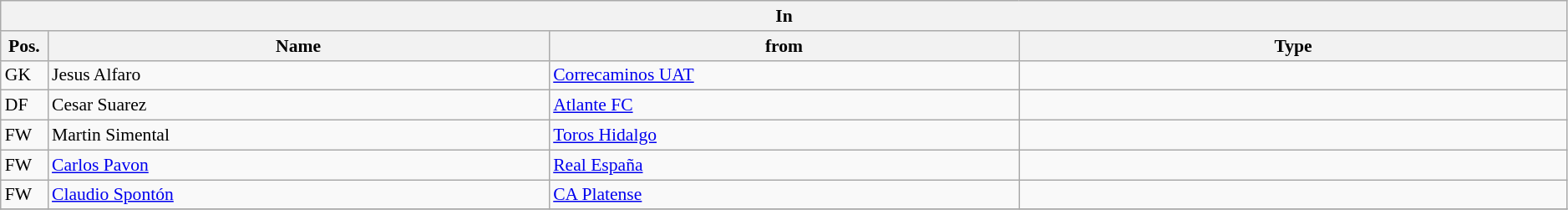<table class="wikitable" style="font-size:90%;width:99%;">
<tr>
<th colspan="4">In</th>
</tr>
<tr>
<th width=3%>Pos.</th>
<th width=32%>Name</th>
<th width=30%>from</th>
<th width=35%>Type</th>
</tr>
<tr>
<td>GK</td>
<td>Jesus Alfaro</td>
<td><a href='#'>Correcaminos UAT</a></td>
<td></td>
</tr>
<tr>
<td>DF</td>
<td>Cesar Suarez</td>
<td><a href='#'>Atlante FC</a></td>
<td></td>
</tr>
<tr>
<td>FW</td>
<td>Martin Simental</td>
<td><a href='#'>Toros Hidalgo</a></td>
<td></td>
</tr>
<tr>
<td>FW</td>
<td><a href='#'>Carlos Pavon</a></td>
<td><a href='#'>Real España</a></td>
<td></td>
</tr>
<tr>
<td>FW</td>
<td><a href='#'>Claudio Spontón</a></td>
<td><a href='#'>CA Platense</a></td>
<td></td>
</tr>
<tr>
</tr>
</table>
